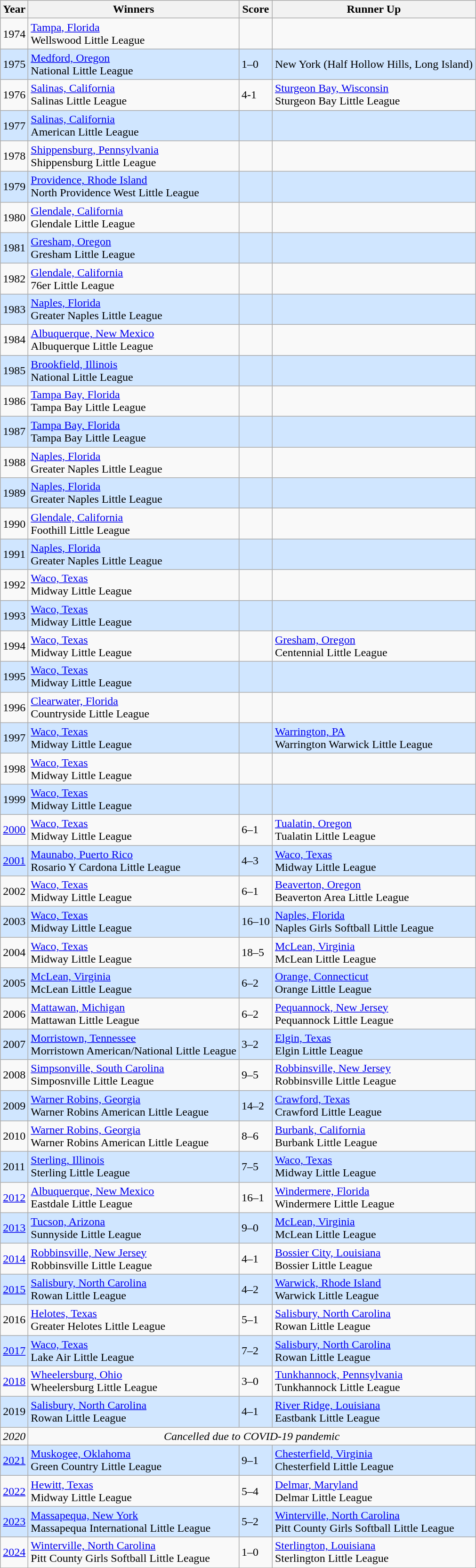<table class="wikitable">
<tr>
<th>Year</th>
<th>Winners</th>
<th>Score</th>
<th>Runner Up</th>
</tr>
<tr>
<td>1974</td>
<td> <a href='#'>Tampa, Florida</a> <br> Wellswood Little League</td>
<td></td>
<td></td>
</tr>
<tr style="background: #D0E6FF;">
<td>1975</td>
<td> <a href='#'>Medford, Oregon</a> <br> National Little League</td>
<td>1–0</td>
<td>New York (Half Hollow Hills, Long Island)</td>
</tr>
<tr>
<td>1976</td>
<td> <a href='#'>Salinas, California</a> <br> Salinas Little League</td>
<td>4-1</td>
<td> <a href='#'>Sturgeon Bay, Wisconsin</a> <br> Sturgeon Bay Little League</td>
</tr>
<tr style="background: #D0E6FF;">
<td>1977</td>
<td> <a href='#'>Salinas, California</a> <br> American Little League</td>
<td></td>
<td></td>
</tr>
<tr>
<td>1978</td>
<td> <a href='#'>Shippensburg, Pennsylvania</a> <br> Shippensburg Little League</td>
<td></td>
<td></td>
</tr>
<tr style="background: #D0E6FF;">
<td>1979</td>
<td> <a href='#'>Providence, Rhode Island</a> <br> North Providence West Little League</td>
<td></td>
<td></td>
</tr>
<tr>
<td>1980</td>
<td> <a href='#'>Glendale, California</a> <br> Glendale Little League</td>
<td></td>
<td></td>
</tr>
<tr style="background: #D0E6FF;">
<td>1981</td>
<td> <a href='#'>Gresham, Oregon</a> <br> Gresham Little League</td>
<td></td>
<td></td>
</tr>
<tr>
<td>1982</td>
<td> <a href='#'>Glendale, California</a> <br>  76er Little League</td>
<td></td>
<td></td>
</tr>
<tr style="background: #D0E6FF;">
<td>1983</td>
<td> <a href='#'>Naples, Florida</a> <br> Greater Naples Little League</td>
<td></td>
<td></td>
</tr>
<tr>
<td>1984</td>
<td> <a href='#'>Albuquerque, New Mexico</a> <br> Albuquerque Little League</td>
<td></td>
<td></td>
</tr>
<tr style="background: #D0E6FF;">
<td>1985</td>
<td> <a href='#'>Brookfield, Illinois</a> <br> National Little League</td>
<td></td>
<td></td>
</tr>
<tr>
<td>1986</td>
<td> <a href='#'>Tampa Bay, Florida</a> <br> Tampa Bay Little League</td>
<td></td>
<td></td>
</tr>
<tr style="background: #D0E6FF;">
<td>1987</td>
<td> <a href='#'>Tampa Bay, Florida</a> <br> Tampa Bay Little League</td>
<td></td>
<td></td>
</tr>
<tr>
<td>1988</td>
<td> <a href='#'>Naples, Florida</a> <br> Greater Naples Little League</td>
<td></td>
<td></td>
</tr>
<tr style="background: #D0E6FF;">
<td>1989</td>
<td> <a href='#'>Naples, Florida</a> <br> Greater Naples Little League</td>
<td></td>
<td></td>
</tr>
<tr>
<td>1990</td>
<td> <a href='#'>Glendale, California</a> <br> Foothill Little League</td>
<td></td>
<td></td>
</tr>
<tr style="background: #D0E6FF;">
<td>1991</td>
<td> <a href='#'>Naples, Florida</a> <br> Greater Naples Little League</td>
<td></td>
<td></td>
</tr>
<tr>
<td>1992</td>
<td> <a href='#'>Waco, Texas</a> <br> Midway Little League</td>
<td></td>
<td></td>
</tr>
<tr style="background: #D0E6FF;">
<td>1993</td>
<td> <a href='#'>Waco, Texas</a> <br> Midway Little League</td>
<td></td>
<td></td>
</tr>
<tr>
<td>1994</td>
<td> <a href='#'>Waco, Texas</a> <br> Midway Little League</td>
<td></td>
<td> <a href='#'>Gresham, Oregon</a> <br> Centennial Little League</td>
</tr>
<tr style="background: #D0E6FF;">
<td>1995</td>
<td> <a href='#'>Waco, Texas</a> <br> Midway Little League</td>
<td></td>
<td></td>
</tr>
<tr (Washington) (Marysville, WA) Marysville Little League>
<td>1996</td>
<td> <a href='#'>Clearwater, Florida</a> <br> Countryside Little League</td>
<td></td>
<td></td>
</tr>
<tr style="background: #D0E6FF;">
<td>1997</td>
<td> <a href='#'>Waco, Texas</a> <br> Midway Little League</td>
<td></td>
<td> <a href='#'>Warrington, PA</a> <br> Warrington Warwick Little League</td>
</tr>
<tr>
<td>1998</td>
<td> <a href='#'>Waco, Texas</a> <br> Midway Little League</td>
<td></td>
<td></td>
</tr>
<tr style="background: #D0E6FF;">
<td>1999</td>
<td> <a href='#'>Waco, Texas</a> <br> Midway Little League</td>
<td></td>
<td></td>
</tr>
<tr>
<td><a href='#'>2000</a></td>
<td> <a href='#'>Waco, Texas</a> <br> Midway Little League</td>
<td>6–1</td>
<td> <a href='#'>Tualatin, Oregon</a> <br> Tualatin Little League</td>
</tr>
<tr style="background: #D0E6FF;">
<td><a href='#'>2001</a></td>
<td> <a href='#'>Maunabo, Puerto Rico</a> <br> Rosario Y Cardona Little League</td>
<td>4–3</td>
<td> <a href='#'>Waco, Texas</a> <br> Midway Little League</td>
</tr>
<tr>
<td 2002 Little League Softball World Series>2002</td>
<td> <a href='#'>Waco, Texas</a> <br> Midway Little League</td>
<td>6–1</td>
<td> <a href='#'>Beaverton, Oregon</a> <br> Beaverton Area Little League</td>
</tr>
<tr style="background: #D0E6FF;">
<td 2003 Little League Softball World Series>2003</td>
<td> <a href='#'>Waco, Texas</a> <br> Midway Little League</td>
<td>16–10</td>
<td> <a href='#'>Naples, Florida</a> <br> Naples Girls Softball Little League</td>
</tr>
<tr>
<td 2004 Little League Softball World Series>2004</td>
<td> <a href='#'>Waco, Texas</a> <br> Midway Little League</td>
<td>18–5</td>
<td> <a href='#'>McLean, Virginia</a> <br> McLean Little League</td>
</tr>
<tr style="background: #D0E6FF;">
<td 2005 Little League Softball World Series>2005</td>
<td> <a href='#'>McLean, Virginia</a> <br> McLean Little League</td>
<td>6–2</td>
<td> <a href='#'>Orange, Connecticut</a> <br> Orange Little League</td>
</tr>
<tr>
<td 2006 Little League Softball World Series>2006</td>
<td> <a href='#'>Mattawan, Michigan</a> <br> Mattawan Little League</td>
<td>6–2</td>
<td> <a href='#'>Pequannock, New Jersey</a> <br> Pequannock Little League</td>
</tr>
<tr style="background: #D0E6FF;">
<td 2007 Little League Softball World Series>2007</td>
<td> <a href='#'>Morristown, Tennessee</a> <br> Morristown American/National Little League</td>
<td>3–2</td>
<td> <a href='#'>Elgin, Texas</a> <br> Elgin Little League</td>
</tr>
<tr>
<td 2008 Little League Softball World Series>2008</td>
<td> <a href='#'>Simpsonville, South Carolina</a> <br> Simposnville Little League</td>
<td>9–5</td>
<td> <a href='#'>Robbinsville, New Jersey</a> <br> Robbinsville Little League</td>
</tr>
<tr style="background: #D0E6FF;">
<td 2009 Little League Softball World Series>2009</td>
<td> <a href='#'>Warner Robins, Georgia</a> <br> Warner Robins American Little League</td>
<td>14–2</td>
<td> <a href='#'>Crawford, Texas</a> <br> Crawford Little League</td>
</tr>
<tr>
<td 2010 Little League Softball World Series>2010</td>
<td> <a href='#'>Warner Robins, Georgia</a> <br> Warner Robins American Little League</td>
<td>8–6</td>
<td> <a href='#'>Burbank, California</a> <br> Burbank Little League</td>
</tr>
<tr style="background: #D0E6FF;">
<td 2011 Little League Softball World Series>2011</td>
<td> <a href='#'>Sterling, Illinois</a> <br> Sterling Little League</td>
<td>7–5</td>
<td> <a href='#'>Waco, Texas</a> <br> Midway Little League</td>
</tr>
<tr>
<td><a href='#'>2012</a></td>
<td> <a href='#'>Albuquerque, New Mexico</a> <br> Eastdale Little League</td>
<td>16–1</td>
<td> <a href='#'>Windermere, Florida</a> <br>  Windermere Little League</td>
</tr>
<tr style="background: #D0E6FF;">
<td><a href='#'>2013</a></td>
<td> <a href='#'>Tucson, Arizona</a> <br> Sunnyside Little League</td>
<td>9–0</td>
<td> <a href='#'>McLean, Virginia</a> <br> McLean Little League</td>
</tr>
<tr>
<td><a href='#'>2014</a></td>
<td> <a href='#'>Robbinsville, New Jersey</a> <br> Robbinsville Little League</td>
<td>4–1</td>
<td> <a href='#'>Bossier City, Louisiana</a> <br> Bossier Little League</td>
</tr>
<tr style="background: #D0E6FF;">
<td><a href='#'>2015</a></td>
<td> <a href='#'>Salisbury, North Carolina</a> <br> Rowan Little League</td>
<td>4–2</td>
<td> <a href='#'>Warwick, Rhode Island</a> <br> Warwick Little League</td>
</tr>
<tr>
<td 2016 Little League Softball World Series>2016</td>
<td> <a href='#'>Helotes, Texas</a> <br> Greater Helotes Little League</td>
<td>5–1</td>
<td> <a href='#'>Salisbury, North Carolina</a> <br> Rowan Little League</td>
</tr>
<tr style="background: #D0E6FF;">
<td><a href='#'>2017</a></td>
<td> <a href='#'>Waco, Texas</a> <br> Lake Air Little League</td>
<td>7–2</td>
<td> <a href='#'>Salisbury, North Carolina</a> <br> Rowan Little League</td>
</tr>
<tr>
<td><a href='#'>2018</a></td>
<td> <a href='#'>Wheelersburg, Ohio</a> <br> Wheelersburg Little League</td>
<td>3–0</td>
<td> <a href='#'>Tunkhannock, Pennsylvania</a> <br> Tunkhannock Little League</td>
</tr>
<tr style="background: #D0E6FF;">
<td 2019 Little League Softball World Series>2019</td>
<td> <a href='#'>Salisbury, North Carolina</a> <br> Rowan Little League</td>
<td>4–1</td>
<td> <a href='#'>River Ridge, Louisiana</a> <br> Eastbank Little League</td>
</tr>
<tr>
<td><em>2020</em></td>
<td colspan=3 style="text-align:center;"><em>Cancelled due to COVID-19 pandemic</em></td>
</tr>
<tr style="background: #D0E6FF;">
<td><a href='#'>2021</a></td>
<td> <a href='#'>Muskogee, Oklahoma</a> <br> Green Country Little League</td>
<td>9–1</td>
<td> <a href='#'>Chesterfield, Virginia</a> <br> Chesterfield Little League</td>
</tr>
<tr>
<td><a href='#'>2022</a></td>
<td> <a href='#'>Hewitt, Texas</a> <br> Midway Little League</td>
<td>5–4</td>
<td> <a href='#'>Delmar, Maryland</a> <br> Delmar Little League</td>
</tr>
<tr style="background: #D0E6FF;">
<td><a href='#'>2023</a></td>
<td> <a href='#'>Massapequa, New York</a> <br> Massapequa International Little League</td>
<td>5–2</td>
<td> <a href='#'>Winterville, North Carolina</a> <br> Pitt County Girls Softball Little League</td>
</tr>
<tr>
<td><a href='#'>2024</a></td>
<td> <a href='#'>Winterville, North Carolina</a> <br> Pitt County Girls Softball Little League</td>
<td>1–0</td>
<td> <a href='#'>Sterlington, Louisiana</a> <br> Sterlington Little League</td>
</tr>
</table>
